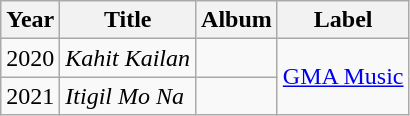<table class="wikitable">
<tr>
<th>Year</th>
<th>Title</th>
<th>Album</th>
<th>Label</th>
</tr>
<tr>
<td>2020</td>
<td><em>Kahit Kailan</em></td>
<td></td>
<td rowspan="2"><a href='#'>GMA Music</a></td>
</tr>
<tr>
<td>2021</td>
<td><em>Itigil Mo Na</em></td>
<td></td>
</tr>
</table>
